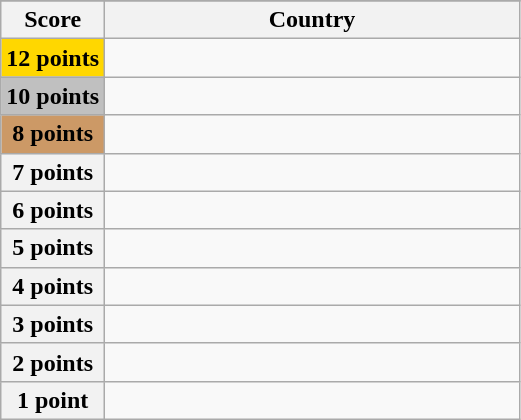<table class="wikitable">
<tr>
</tr>
<tr>
<th scope="col" width="20%">Score</th>
<th scope="col">Country</th>
</tr>
<tr>
<th scope="row" style="background:gold">12 points</th>
<td></td>
</tr>
<tr>
<th scope="row" style="background:silver">10 points</th>
<td></td>
</tr>
<tr>
<th scope="row" style="background:#CC9966">8 points</th>
<td></td>
</tr>
<tr>
<th scope="row">7 points</th>
<td></td>
</tr>
<tr>
<th scope="row">6 points</th>
<td></td>
</tr>
<tr>
<th scope="row">5 points</th>
<td></td>
</tr>
<tr>
<th scope="row">4 points</th>
<td></td>
</tr>
<tr>
<th scope="row">3 points</th>
<td></td>
</tr>
<tr>
<th scope="row">2 points</th>
<td></td>
</tr>
<tr>
<th scope="row">1 point</th>
<td></td>
</tr>
</table>
